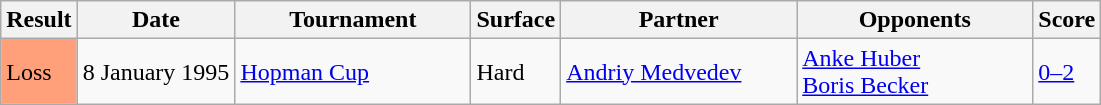<table class="sortable wikitable">
<tr>
<th>Result</th>
<th>Date</th>
<th width=150>Tournament</th>
<th>Surface</th>
<th width=150>Partner</th>
<th width=150>Opponents</th>
<th>Score</th>
</tr>
<tr>
<td style="background:#ffa07a;">Loss</td>
<td>8 January 1995</td>
<td><a href='#'>Hopman Cup</a></td>
<td>Hard</td>
<td> <a href='#'>Andriy Medvedev</a></td>
<td> <a href='#'>Anke Huber</a> <br>  <a href='#'>Boris Becker</a></td>
<td><a href='#'>0–2</a></td>
</tr>
</table>
